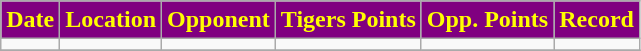<table class="wikitable" style="text-align:center">
<tr>
<th style="background:purple;color:yellow;">Date</th>
<th style="background:purple;color:yellow;">Location</th>
<th style="background:purple;color:yellow;">Opponent</th>
<th style="background:purple;color:yellow;">Tigers Points</th>
<th style="background:purple;color:yellow;">Opp. Points</th>
<th style="background:purple;color:yellow;">Record</th>
</tr>
<tr>
<td></td>
<td></td>
<td></td>
<td></td>
<td></td>
<td></td>
</tr>
<tr>
</tr>
</table>
